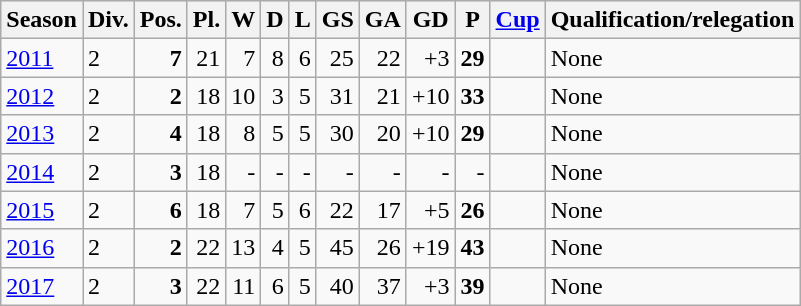<table class="wikitable">
<tr style="background:#efefef;">
<th>Season</th>
<th>Div.</th>
<th>Pos.</th>
<th>Pl.</th>
<th>W</th>
<th>D</th>
<th>L</th>
<th>GS</th>
<th>GA</th>
<th>GD</th>
<th>P</th>
<th><a href='#'>Cup</a></th>
<th>Qualification/relegation</th>
</tr>
<tr>
<td><a href='#'>2011</a></td>
<td>2</td>
<td align=right><strong>7</strong></td>
<td align=right>21</td>
<td align=right>7</td>
<td align=right>8</td>
<td align=right>6</td>
<td align=right>25</td>
<td align=right>22</td>
<td align=right>+3</td>
<td align=right><strong>29</strong></td>
<td></td>
<td>None</td>
</tr>
<tr>
<td><a href='#'>2012</a></td>
<td>2</td>
<td align=right><strong>2</strong></td>
<td align=right>18</td>
<td align=right>10</td>
<td align=right>3</td>
<td align=right>5</td>
<td align=right>31</td>
<td align=right>21</td>
<td align=right>+10</td>
<td align=right><strong>33</strong></td>
<td></td>
<td>None</td>
</tr>
<tr>
<td><a href='#'>2013</a></td>
<td>2</td>
<td align=right><strong>4</strong></td>
<td align=right>18</td>
<td align=right>8</td>
<td align=right>5</td>
<td align=right>5</td>
<td align=right>30</td>
<td align=right>20</td>
<td align=right>+10</td>
<td align=right><strong>29</strong></td>
<td></td>
<td>None</td>
</tr>
<tr>
<td><a href='#'>2014</a></td>
<td>2</td>
<td align=right><strong>3</strong></td>
<td align=right>18</td>
<td align=right>-</td>
<td align=right>-</td>
<td align=right>-</td>
<td align=right>-</td>
<td align=right>-</td>
<td align=right>-</td>
<td align=right>-</td>
<td></td>
<td>None</td>
</tr>
<tr>
<td><a href='#'>2015</a></td>
<td>2</td>
<td align=right><strong>6</strong></td>
<td align=right>18</td>
<td align=right>7</td>
<td align=right>5</td>
<td align=right>6</td>
<td align=right>22</td>
<td align=right>17</td>
<td align=right>+5</td>
<td align=right><strong>26</strong></td>
<td></td>
<td>None</td>
</tr>
<tr>
<td><a href='#'>2016</a></td>
<td>2</td>
<td align=right><strong>2</strong></td>
<td align=right>22</td>
<td align=right>13</td>
<td align=right>4</td>
<td align=right>5</td>
<td align=right>45</td>
<td align=right>26</td>
<td align=right>+19</td>
<td align=right><strong>43</strong></td>
<td></td>
<td>None</td>
</tr>
<tr>
<td><a href='#'>2017</a></td>
<td>2</td>
<td align=right><strong>3</strong></td>
<td align=right>22</td>
<td align=right>11</td>
<td align=right>6</td>
<td align=right>5</td>
<td align=right>40</td>
<td align=right>37</td>
<td align=right>+3</td>
<td align=right><strong>39</strong></td>
<td></td>
<td>None</td>
</tr>
</table>
